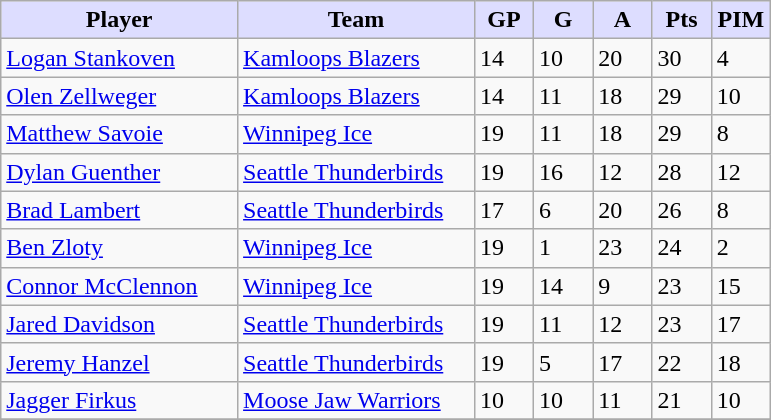<table class="wikitable">
<tr>
<th style="background:#ddf; width:30%;">Player</th>
<th style="background:#ddf; width:30%;">Team</th>
<th style="background:#ddf; width:7.5%;">GP</th>
<th style="background:#ddf; width:7.5%;">G</th>
<th style="background:#ddf; width:7.5%;">A</th>
<th style="background:#ddf; width:7.5%;">Pts</th>
<th style="background:#ddf; width:7.5%;">PIM</th>
</tr>
<tr>
<td><a href='#'>Logan Stankoven</a></td>
<td><a href='#'>Kamloops Blazers</a></td>
<td>14</td>
<td>10</td>
<td>20</td>
<td>30</td>
<td>4</td>
</tr>
<tr>
<td><a href='#'>Olen Zellweger</a></td>
<td><a href='#'>Kamloops Blazers</a></td>
<td>14</td>
<td>11</td>
<td>18</td>
<td>29</td>
<td>10</td>
</tr>
<tr>
<td><a href='#'>Matthew Savoie</a></td>
<td><a href='#'>Winnipeg Ice</a></td>
<td>19</td>
<td>11</td>
<td>18</td>
<td>29</td>
<td>8</td>
</tr>
<tr>
<td><a href='#'>Dylan Guenther</a></td>
<td><a href='#'>Seattle Thunderbirds</a></td>
<td>19</td>
<td>16</td>
<td>12</td>
<td>28</td>
<td>12</td>
</tr>
<tr>
<td><a href='#'>Brad Lambert</a></td>
<td><a href='#'>Seattle Thunderbirds</a></td>
<td>17</td>
<td>6</td>
<td>20</td>
<td>26</td>
<td>8</td>
</tr>
<tr>
<td><a href='#'>Ben Zloty</a></td>
<td><a href='#'>Winnipeg Ice</a></td>
<td>19</td>
<td>1</td>
<td>23</td>
<td>24</td>
<td>2</td>
</tr>
<tr>
<td><a href='#'>Connor McClennon</a></td>
<td><a href='#'>Winnipeg Ice</a></td>
<td>19</td>
<td>14</td>
<td>9</td>
<td>23</td>
<td>15</td>
</tr>
<tr>
<td><a href='#'>Jared Davidson</a></td>
<td><a href='#'>Seattle Thunderbirds</a></td>
<td>19</td>
<td>11</td>
<td>12</td>
<td>23</td>
<td>17</td>
</tr>
<tr>
<td><a href='#'>Jeremy Hanzel</a></td>
<td><a href='#'>Seattle Thunderbirds</a></td>
<td>19</td>
<td>5</td>
<td>17</td>
<td>22</td>
<td>18</td>
</tr>
<tr>
<td><a href='#'>Jagger Firkus</a></td>
<td><a href='#'>Moose Jaw Warriors</a></td>
<td>10</td>
<td>10</td>
<td>11</td>
<td>21</td>
<td>10</td>
</tr>
<tr>
</tr>
</table>
